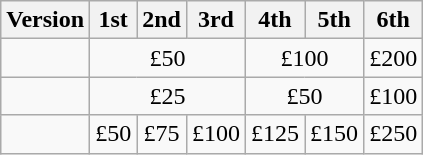<table class="wikitable">
<tr>
<th style="text-align: center;">Version</th>
<th style="text-align: center;">1st</th>
<th style="text-align: center;">2nd</th>
<th style="text-align: center;">3rd</th>
<th style="text-align: center;">4th</th>
<th style="text-align: center;">5th</th>
<th style="text-align: center;">6th</th>
</tr>
<tr>
<td></td>
<td colspan="3" style="text-align: center;">£50</td>
<td colspan="2" style="text-align: center;">£100</td>
<td style="text-align: center;">£200</td>
</tr>
<tr>
<td></td>
<td colspan="3" style="text-align: center;">£25</td>
<td colspan="2" style="text-align: center;">£50</td>
<td style="text-align: center;">£100</td>
</tr>
<tr>
<td></td>
<td style="text-align: center;">£50</td>
<td style="text-align: center;">£75</td>
<td style="text-align: center;">£100</td>
<td style="text-align: center;">£125</td>
<td style="text-align: center;">£150</td>
<td style="text-align: center;">£250</td>
</tr>
</table>
